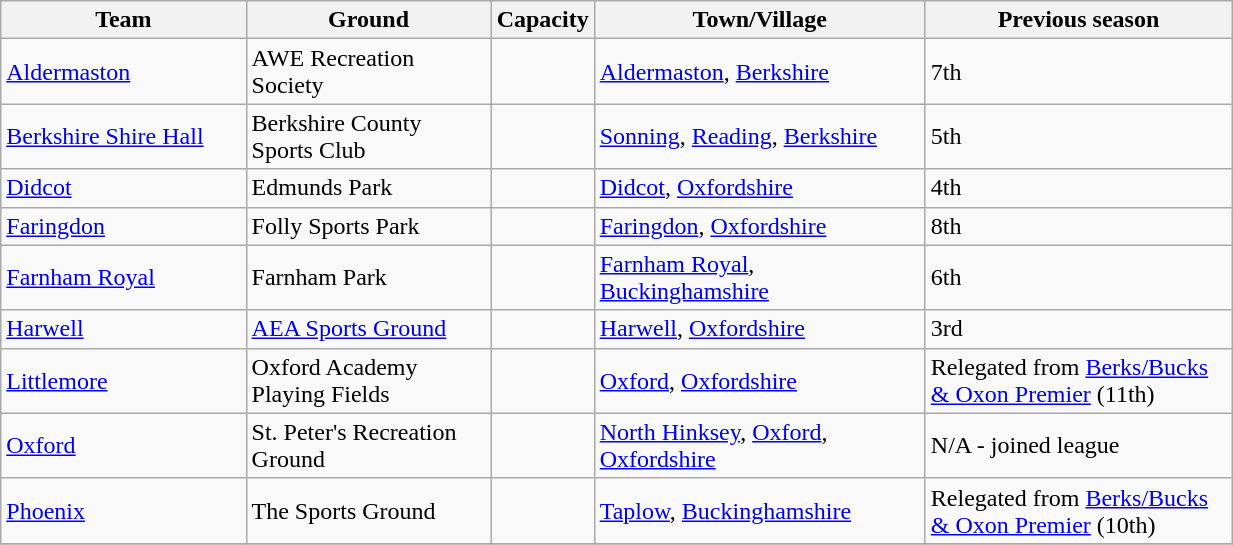<table class="wikitable sortable" width=65%>
<tr>
<th width=20%>Team</th>
<th width=20%>Ground</th>
<th width=8%>Capacity</th>
<th width=27%>Town/Village</th>
<th width=25%>Previous season</th>
</tr>
<tr>
<td><a href='#'>Aldermaston</a></td>
<td>AWE Recreation Society</td>
<td></td>
<td><a href='#'>Aldermaston</a>, <a href='#'>Berkshire</a></td>
<td>7th</td>
</tr>
<tr>
<td><a href='#'>Berkshire Shire Hall</a></td>
<td>Berkshire County Sports Club</td>
<td></td>
<td><a href='#'>Sonning</a>, <a href='#'>Reading</a>, <a href='#'>Berkshire</a></td>
<td>5th</td>
</tr>
<tr>
<td><a href='#'>Didcot</a></td>
<td>Edmunds Park</td>
<td></td>
<td><a href='#'>Didcot</a>, <a href='#'>Oxfordshire</a></td>
<td>4th</td>
</tr>
<tr>
<td><a href='#'>Faringdon</a></td>
<td>Folly Sports Park</td>
<td></td>
<td><a href='#'>Faringdon</a>, <a href='#'>Oxfordshire</a></td>
<td>8th</td>
</tr>
<tr>
<td><a href='#'>Farnham Royal</a></td>
<td>Farnham Park</td>
<td></td>
<td><a href='#'>Farnham Royal</a>, <a href='#'>Buckinghamshire</a></td>
<td>6th</td>
</tr>
<tr>
<td><a href='#'>Harwell</a></td>
<td><a href='#'>AEA Sports Ground</a></td>
<td></td>
<td><a href='#'>Harwell</a>, <a href='#'>Oxfordshire</a></td>
<td>3rd</td>
</tr>
<tr>
<td><a href='#'>Littlemore</a></td>
<td>Oxford Academy Playing Fields</td>
<td></td>
<td><a href='#'>Oxford</a>, <a href='#'>Oxfordshire</a></td>
<td>Relegated from <a href='#'>Berks/Bucks & Oxon Premier</a> (11th)</td>
</tr>
<tr>
<td><a href='#'>Oxford</a></td>
<td>St. Peter's Recreation Ground</td>
<td></td>
<td><a href='#'>North Hinksey</a>, <a href='#'>Oxford</a>, <a href='#'>Oxfordshire</a></td>
<td>N/A - joined league</td>
</tr>
<tr>
<td><a href='#'>Phoenix</a></td>
<td>The Sports Ground</td>
<td></td>
<td><a href='#'>Taplow</a>, <a href='#'>Buckinghamshire</a></td>
<td>Relegated from <a href='#'>Berks/Bucks & Oxon Premier</a> (10th)</td>
</tr>
<tr>
</tr>
</table>
